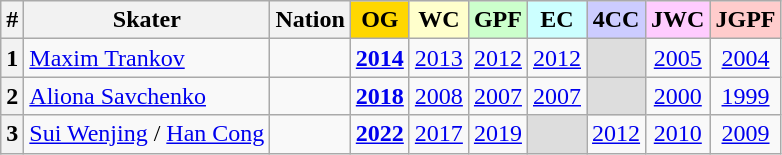<table class="wikitable sortable" style="text-align: center;">
<tr>
<th>#</th>
<th>Skater</th>
<th>Nation</th>
<th style="background-color: gold;">OG</th>
<th style="background-color: #ffc;">WC</th>
<th style="background-color: #cfc;">GPF</th>
<th style="background-color: #cff;">EC</th>
<th style="background-color: #ccf;">4CC</th>
<th style="background-color: #fcf;">JWC</th>
<th style="background-color: #fcc;">JGPF</th>
</tr>
<tr>
<th>1</th>
<td style="text-align: left;"><a href='#'>Maxim Trankov</a> </td>
<td></td>
<td><strong><a href='#'>2014</a></strong></td>
<td><a href='#'>2013</a></td>
<td><a href='#'>2012</a></td>
<td><a href='#'>2012</a></td>
<td style="background-color: #ddd;"></td>
<td><a href='#'>2005</a></td>
<td><a href='#'>2004</a></td>
</tr>
<tr>
<th>2</th>
<td style="text-align: left;"><a href='#'>Aliona Savchenko</a> </td>
<td></td>
<td><strong><a href='#'>2018</a></strong></td>
<td><a href='#'>2008</a></td>
<td><a href='#'>2007</a></td>
<td><a href='#'>2007</a></td>
<td style="background-color: #ddd;"></td>
<td><a href='#'>2000</a></td>
<td><a href='#'>1999</a></td>
</tr>
<tr>
<th>3</th>
<td style="text-align: left;"><a href='#'>Sui Wenjing</a> / <a href='#'>Han Cong</a></td>
<td></td>
<td><strong><a href='#'>2022</a></strong></td>
<td><a href='#'>2017</a></td>
<td><a href='#'>2019</a></td>
<td style="background-color: #ddd;"></td>
<td><a href='#'>2012</a></td>
<td><a href='#'>2010</a></td>
<td><a href='#'>2009</a></td>
</tr>
</table>
